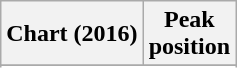<table class="wikitable sortable plainrowheaders" style="text-align:center">
<tr>
<th scope="col">Chart (2016)</th>
<th scope="col">Peak<br> position</th>
</tr>
<tr>
</tr>
<tr>
</tr>
</table>
